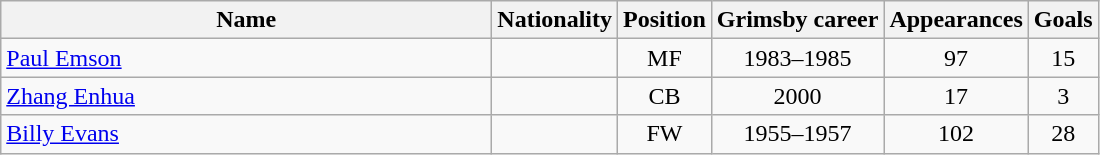<table class="wikitable" style="text-align: center;">
<tr>
<th style="width:20em">Name</th>
<th>Nationality</th>
<th>Position</th>
<th>Grimsby career</th>
<th>Appearances</th>
<th>Goals</th>
</tr>
<tr>
<td align="left"><a href='#'>Paul Emson</a></td>
<td></td>
<td>MF</td>
<td>1983–1985</td>
<td>97</td>
<td>15</td>
</tr>
<tr>
<td align="left"><a href='#'>Zhang Enhua</a></td>
<td></td>
<td>CB</td>
<td>2000</td>
<td>17</td>
<td>3</td>
</tr>
<tr>
<td align="left"><a href='#'>Billy Evans</a></td>
<td></td>
<td>FW</td>
<td>1955–1957</td>
<td>102</td>
<td>28</td>
</tr>
</table>
